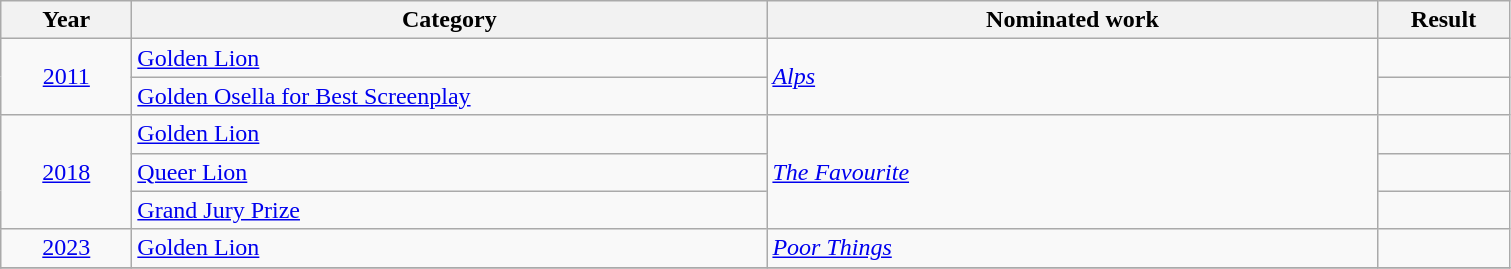<table class=wikitable>
<tr>
<th scope="col" style="width:5em;">Year</th>
<th scope="col" style="width:26em;">Category</th>
<th scope="col" style="width:25em;">Nominated work</th>
<th scope="col" style="width:5em;">Result</th>
</tr>
<tr>
<td style="text-align:center;", rowspan="2"><a href='#'>2011</a></td>
<td><a href='#'>Golden Lion</a></td>
<td rowspan="2"><em><a href='#'>Alps</a></em></td>
<td></td>
</tr>
<tr>
<td><a href='#'>Golden Osella for Best Screenplay</a></td>
<td></td>
</tr>
<tr>
<td style="text-align:center;", rowspan="3"><a href='#'>2018</a></td>
<td><a href='#'>Golden Lion</a></td>
<td rowspan="3"><em><a href='#'>The Favourite</a></em></td>
<td></td>
</tr>
<tr>
<td><a href='#'>Queer Lion</a></td>
<td></td>
</tr>
<tr>
<td><a href='#'>Grand Jury Prize</a></td>
<td></td>
</tr>
<tr>
<td style="text-align:center;"><a href='#'>2023</a></td>
<td><a href='#'>Golden Lion</a></td>
<td><em><a href='#'>Poor Things</a></em></td>
<td></td>
</tr>
<tr>
</tr>
</table>
